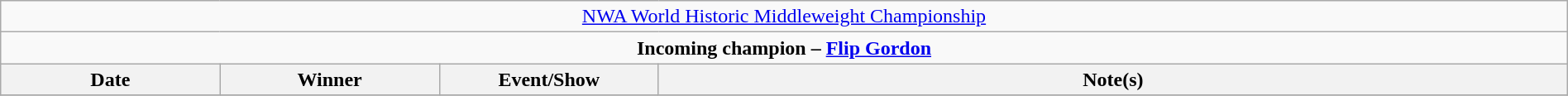<table class="wikitable" style="text-align:center; width:100%;">
<tr>
<td colspan="4" style="text-align: center;"><a href='#'>NWA World Historic Middleweight Championship</a></td>
</tr>
<tr>
<td colspan="4" style="text-align: center;"><strong>Incoming champion – <a href='#'>Flip Gordon</a></strong></td>
</tr>
<tr>
<th width=14%>Date</th>
<th width=14%>Winner</th>
<th width=14%>Event/Show</th>
<th width=58%>Note(s)</th>
</tr>
<tr>
</tr>
</table>
